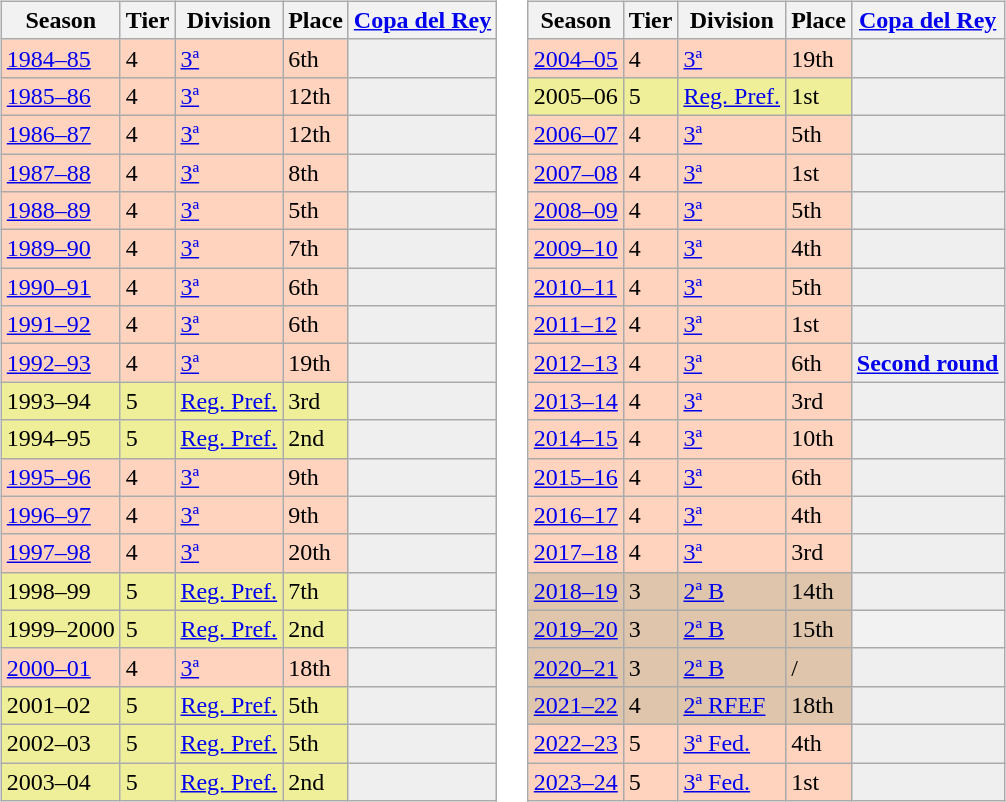<table>
<tr>
<td valign="top" width=0%><br><table class="wikitable">
<tr style="background:#f0f6fa;">
<th>Season</th>
<th>Tier</th>
<th>Division</th>
<th>Place</th>
<th><a href='#'>Copa del Rey</a></th>
</tr>
<tr>
<td style="background:#FFD3BD;"><a href='#'>1984–85</a></td>
<td style="background:#FFD3BD;">4</td>
<td style="background:#FFD3BD;"><a href='#'>3ª</a></td>
<td style="background:#FFD3BD;">6th</td>
<th style="background:#efefef;"></th>
</tr>
<tr>
<td style="background:#FFD3BD;"><a href='#'>1985–86</a></td>
<td style="background:#FFD3BD;">4</td>
<td style="background:#FFD3BD;"><a href='#'>3ª</a></td>
<td style="background:#FFD3BD;">12th</td>
<th style="background:#efefef;"></th>
</tr>
<tr>
<td style="background:#FFD3BD;"><a href='#'>1986–87</a></td>
<td style="background:#FFD3BD;">4</td>
<td style="background:#FFD3BD;"><a href='#'>3ª</a></td>
<td style="background:#FFD3BD;">12th</td>
<th style="background:#efefef;"></th>
</tr>
<tr>
<td style="background:#FFD3BD;"><a href='#'>1987–88</a></td>
<td style="background:#FFD3BD;">4</td>
<td style="background:#FFD3BD;"><a href='#'>3ª</a></td>
<td style="background:#FFD3BD;">8th</td>
<th style="background:#efefef;"></th>
</tr>
<tr>
<td style="background:#FFD3BD;"><a href='#'>1988–89</a></td>
<td style="background:#FFD3BD;">4</td>
<td style="background:#FFD3BD;"><a href='#'>3ª</a></td>
<td style="background:#FFD3BD;">5th</td>
<th style="background:#efefef;"></th>
</tr>
<tr>
<td style="background:#FFD3BD;"><a href='#'>1989–90</a></td>
<td style="background:#FFD3BD;">4</td>
<td style="background:#FFD3BD;"><a href='#'>3ª</a></td>
<td style="background:#FFD3BD;">7th</td>
<th style="background:#efefef;"></th>
</tr>
<tr>
<td style="background:#FFD3BD;"><a href='#'>1990–91</a></td>
<td style="background:#FFD3BD;">4</td>
<td style="background:#FFD3BD;"><a href='#'>3ª</a></td>
<td style="background:#FFD3BD;">6th</td>
<th style="background:#efefef;"></th>
</tr>
<tr>
<td style="background:#FFD3BD;"><a href='#'>1991–92</a></td>
<td style="background:#FFD3BD;">4</td>
<td style="background:#FFD3BD;"><a href='#'>3ª</a></td>
<td style="background:#FFD3BD;">6th</td>
<th style="background:#efefef;"></th>
</tr>
<tr>
<td style="background:#FFD3BD;"><a href='#'>1992–93</a></td>
<td style="background:#FFD3BD;">4</td>
<td style="background:#FFD3BD;"><a href='#'>3ª</a></td>
<td style="background:#FFD3BD;">19th</td>
<th style="background:#efefef;"></th>
</tr>
<tr>
<td style="background:#EFEF99;">1993–94</td>
<td style="background:#EFEF99;">5</td>
<td style="background:#EFEF99;"><a href='#'>Reg. Pref.</a></td>
<td style="background:#EFEF99;">3rd</td>
<th style="background:#efefef;"></th>
</tr>
<tr>
<td style="background:#EFEF99;">1994–95</td>
<td style="background:#EFEF99;">5</td>
<td style="background:#EFEF99;"><a href='#'>Reg. Pref.</a></td>
<td style="background:#EFEF99;">2nd</td>
<th style="background:#efefef;"></th>
</tr>
<tr>
<td style="background:#FFD3BD;"><a href='#'>1995–96</a></td>
<td style="background:#FFD3BD;">4</td>
<td style="background:#FFD3BD;"><a href='#'>3ª</a></td>
<td style="background:#FFD3BD;">9th</td>
<th style="background:#efefef;"></th>
</tr>
<tr>
<td style="background:#FFD3BD;"><a href='#'>1996–97</a></td>
<td style="background:#FFD3BD;">4</td>
<td style="background:#FFD3BD;"><a href='#'>3ª</a></td>
<td style="background:#FFD3BD;">9th</td>
<th style="background:#efefef;"></th>
</tr>
<tr>
<td style="background:#FFD3BD;"><a href='#'>1997–98</a></td>
<td style="background:#FFD3BD;">4</td>
<td style="background:#FFD3BD;"><a href='#'>3ª</a></td>
<td style="background:#FFD3BD;">20th</td>
<th style="background:#efefef;"></th>
</tr>
<tr>
<td style="background:#EFEF99;">1998–99</td>
<td style="background:#EFEF99;">5</td>
<td style="background:#EFEF99;"><a href='#'>Reg. Pref.</a></td>
<td style="background:#EFEF99;">7th</td>
<th style="background:#efefef;"></th>
</tr>
<tr>
<td style="background:#EFEF99;">1999–2000</td>
<td style="background:#EFEF99;">5</td>
<td style="background:#EFEF99;"><a href='#'>Reg. Pref.</a></td>
<td style="background:#EFEF99;">2nd</td>
<th style="background:#efefef;"></th>
</tr>
<tr>
<td style="background:#FFD3BD;"><a href='#'>2000–01</a></td>
<td style="background:#FFD3BD;">4</td>
<td style="background:#FFD3BD;"><a href='#'>3ª</a></td>
<td style="background:#FFD3BD;">18th</td>
<th style="background:#efefef;"></th>
</tr>
<tr>
<td style="background:#EFEF99;">2001–02</td>
<td style="background:#EFEF99;">5</td>
<td style="background:#EFEF99;"><a href='#'>Reg. Pref.</a></td>
<td style="background:#EFEF99;">5th</td>
<th style="background:#efefef;"></th>
</tr>
<tr>
<td style="background:#EFEF99;">2002–03</td>
<td style="background:#EFEF99;">5</td>
<td style="background:#EFEF99;"><a href='#'>Reg. Pref.</a></td>
<td style="background:#EFEF99;">5th</td>
<th style="background:#efefef;"></th>
</tr>
<tr>
<td style="background:#EFEF99;">2003–04</td>
<td style="background:#EFEF99;">5</td>
<td style="background:#EFEF99;"><a href='#'>Reg. Pref.</a></td>
<td style="background:#EFEF99;">2nd</td>
<th style="background:#efefef;"></th>
</tr>
</table>
</td>
<td valign="top" width=0%><br><table class="wikitable">
<tr style="background:#f0f6fa;">
<th>Season</th>
<th>Tier</th>
<th>Division</th>
<th>Place</th>
<th><a href='#'>Copa del Rey</a></th>
</tr>
<tr>
<td style="background:#FFD3BD;"><a href='#'>2004–05</a></td>
<td style="background:#FFD3BD;">4</td>
<td style="background:#FFD3BD;"><a href='#'>3ª</a></td>
<td style="background:#FFD3BD;">19th</td>
<th style="background:#efefef;"></th>
</tr>
<tr>
<td style="background:#EFEF99;">2005–06</td>
<td style="background:#EFEF99;">5</td>
<td style="background:#EFEF99;"><a href='#'>Reg. Pref.</a></td>
<td style="background:#EFEF99;">1st</td>
<th style="background:#efefef;"></th>
</tr>
<tr>
<td style="background:#FFD3BD;"><a href='#'>2006–07</a></td>
<td style="background:#FFD3BD;">4</td>
<td style="background:#FFD3BD;"><a href='#'>3ª</a></td>
<td style="background:#FFD3BD;">5th</td>
<th style="background:#efefef;"></th>
</tr>
<tr>
<td style="background:#FFD3BD;"><a href='#'>2007–08</a></td>
<td style="background:#FFD3BD;">4</td>
<td style="background:#FFD3BD;"><a href='#'>3ª</a></td>
<td style="background:#FFD3BD;">1st</td>
<th style="background:#efefef;"></th>
</tr>
<tr>
<td style="background:#FFD3BD;"><a href='#'>2008–09</a></td>
<td style="background:#FFD3BD;">4</td>
<td style="background:#FFD3BD;"><a href='#'>3ª</a></td>
<td style="background:#FFD3BD;">5th</td>
<td style="background:#efefef;"></td>
</tr>
<tr>
<td style="background:#FFD3BD;"><a href='#'>2009–10</a></td>
<td style="background:#FFD3BD;">4</td>
<td style="background:#FFD3BD;"><a href='#'>3ª</a></td>
<td style="background:#FFD3BD;">4th</td>
<td style="background:#efefef;"></td>
</tr>
<tr>
<td style="background:#FFD3BD;"><a href='#'>2010–11</a></td>
<td style="background:#FFD3BD;">4</td>
<td style="background:#FFD3BD;"><a href='#'>3ª</a></td>
<td style="background:#FFD3BD;">5th</td>
<td style="background:#efefef;"></td>
</tr>
<tr>
<td style="background:#FFD3BD;"><a href='#'>2011–12</a></td>
<td style="background:#FFD3BD;">4</td>
<td style="background:#FFD3BD;"><a href='#'>3ª</a></td>
<td style="background:#FFD3BD;">1st</td>
<th style="background:#efefef;"></th>
</tr>
<tr>
<td style="background:#FFD3BD;"><a href='#'>2012–13</a></td>
<td style="background:#FFD3BD;">4</td>
<td style="background:#FFD3BD;"><a href='#'>3ª</a></td>
<td style="background:#FFD3BD;">6th</td>
<th style="background:#efefef;"><a href='#'>Second round</a></th>
</tr>
<tr>
<td style="background:#FFD3BD;"><a href='#'>2013–14</a></td>
<td style="background:#FFD3BD;">4</td>
<td style="background:#FFD3BD;"><a href='#'>3ª</a></td>
<td style="background:#FFD3BD;">3rd</td>
<th style="background:#efefef;"></th>
</tr>
<tr>
<td style="background:#FFD3BD;"><a href='#'>2014–15</a></td>
<td style="background:#FFD3BD;">4</td>
<td style="background:#FFD3BD;"><a href='#'>3ª</a></td>
<td style="background:#FFD3BD;">10th</td>
<th style="background:#efefef;"></th>
</tr>
<tr>
<td style="background:#FFD3BD;"><a href='#'>2015–16</a></td>
<td style="background:#FFD3BD;">4</td>
<td style="background:#FFD3BD;"><a href='#'>3ª</a></td>
<td style="background:#FFD3BD;">6th</td>
<th style="background:#efefef;"></th>
</tr>
<tr>
<td style="background:#FFD3BD;"><a href='#'>2016–17</a></td>
<td style="background:#FFD3BD;">4</td>
<td style="background:#FFD3BD;"><a href='#'>3ª</a></td>
<td style="background:#FFD3BD;">4th</td>
<th style="background:#efefef;"></th>
</tr>
<tr>
<td style="background:#FFD3BD;"><a href='#'>2017–18</a></td>
<td style="background:#FFD3BD;">4</td>
<td style="background:#FFD3BD;"><a href='#'>3ª</a></td>
<td style="background:#FFD3BD;">3rd</td>
<th style="background:#efefef;"></th>
</tr>
<tr>
<td style="background:#DEC5AB;"><a href='#'>2018–19</a></td>
<td style="background:#DEC5AB;">3</td>
<td style="background:#DEC5AB;"><a href='#'>2ª B</a></td>
<td style="background:#DEC5AB;">14th</td>
<th style="background:#efefef;"></th>
</tr>
<tr>
<td style="background:#DEC5AB;"><a href='#'>2019–20</a></td>
<td style="background:#DEC5AB;">3</td>
<td style="background:#DEC5AB;"><a href='#'>2ª B</a></td>
<td style="background:#DEC5AB;">15th</td>
<th></th>
</tr>
<tr>
<td style="background:#DEC5AB;"><a href='#'>2020–21</a></td>
<td style="background:#DEC5AB;">3</td>
<td style="background:#DEC5AB;"><a href='#'>2ª B</a></td>
<td style="background:#DEC5AB;"> / </td>
<th style="background:#efefef;"></th>
</tr>
<tr>
<td style="background:#DEC5AB;"><a href='#'>2021–22</a></td>
<td style="background:#DEC5AB;">4</td>
<td style="background:#DEC5AB;"><a href='#'>2ª RFEF</a></td>
<td style="background:#DEC5AB;">18th</td>
<th style="background:#efefef;"></th>
</tr>
<tr>
<td style="background:#FFD3BD;"><a href='#'>2022–23</a></td>
<td style="background:#FFD3BD;">5</td>
<td style="background:#FFD3BD;"><a href='#'>3ª Fed.</a></td>
<td style="background:#FFD3BD;">4th</td>
<th style="background:#efefef;"></th>
</tr>
<tr>
<td style="background:#FFD3BD;"><a href='#'>2023–24</a></td>
<td style="background:#FFD3BD;">5</td>
<td style="background:#FFD3BD;"><a href='#'>3ª Fed.</a></td>
<td style="background:#FFD3BD;">1st</td>
<th style="background:#efefef;"></th>
</tr>
</table>
</td>
</tr>
</table>
